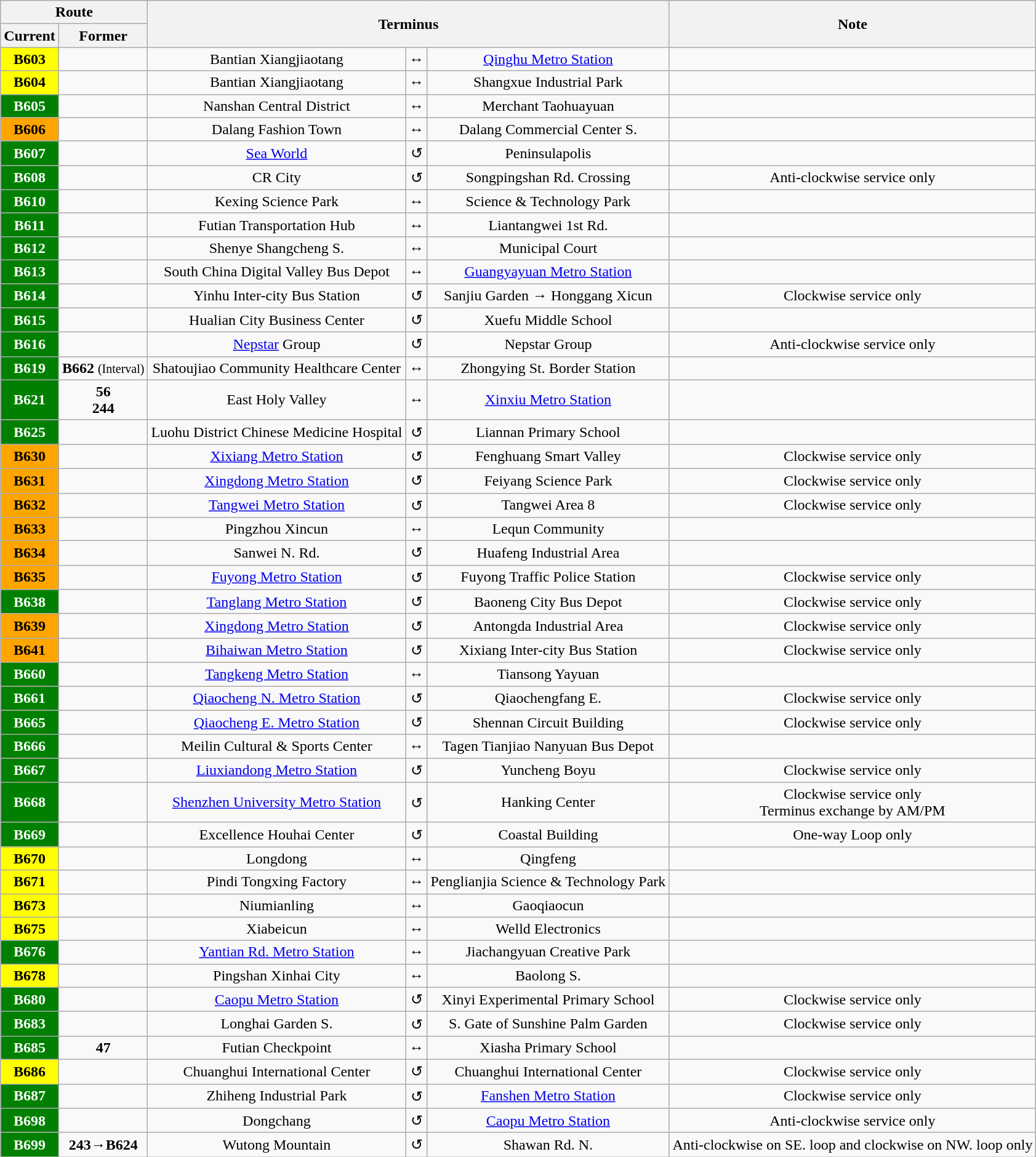<table class="wikitable" style="text-align: center;">
<tr>
<th colspan="2">Route</th>
<th colspan="3" rowspan="2">Terminus</th>
<th rowspan="2">Note</th>
</tr>
<tr>
<th>Current</th>
<th>Former</th>
</tr>
<tr>
<td span style="background:yellow;color:black"><strong>B603</strong></td>
<td></td>
<td>Bantian Xiangjiaotang</td>
<td>↔</td>
<td><a href='#'>Qinghu Metro Station</a></td>
<td></td>
</tr>
<tr>
<td span style="background:yellow;color:black"><strong>B604</strong></td>
<td></td>
<td>Bantian Xiangjiaotang</td>
<td>↔</td>
<td>Shangxue Industrial Park</td>
<td></td>
</tr>
<tr>
<td span style="background:green;color:white"><strong>B605</strong></td>
<td></td>
<td>Nanshan Central District</td>
<td>↔</td>
<td>Merchant Taohuayuan</td>
<td></td>
</tr>
<tr>
<td span style="background:orange;color:black"><strong>B606</strong></td>
<td></td>
<td>Dalang Fashion Town</td>
<td>↔</td>
<td>Dalang Commercial Center S.</td>
<td></td>
</tr>
<tr>
<td span style="background:green;color:white"><strong>B607</strong></td>
<td></td>
<td><a href='#'>Sea World</a></td>
<td>↺</td>
<td>Peninsulapolis</td>
<td></td>
</tr>
<tr>
<td span style="background:green;color:white"><strong>B608</strong></td>
<td></td>
<td>CR City</td>
<td>↺</td>
<td>Songpingshan Rd. Crossing</td>
<td>Anti-clockwise service only</td>
</tr>
<tr>
<td span style="background:green;color:white"><strong>B610</strong></td>
<td></td>
<td>Kexing Science Park</td>
<td>↔</td>
<td>Science & Technology Park</td>
<td></td>
</tr>
<tr>
<td span style="background:green;color:white"><strong>B611</strong></td>
<td></td>
<td>Futian Transportation Hub</td>
<td>↔</td>
<td>Liantangwei 1st Rd.</td>
<td></td>
</tr>
<tr>
<td span style="background:green;color:white"><strong>B612</strong></td>
<td></td>
<td>Shenye Shangcheng S.</td>
<td>↔</td>
<td>Municipal Court</td>
<td></td>
</tr>
<tr>
<td span style="background:green;color:white"><strong>B613</strong></td>
<td></td>
<td>South China Digital Valley Bus Depot</td>
<td>↔</td>
<td><a href='#'>Guangyayuan Metro Station</a></td>
<td></td>
</tr>
<tr>
<td span style="background:green;color:white"><strong>B614</strong></td>
<td></td>
<td>Yinhu Inter-city Bus Station</td>
<td>↺</td>
<td>Sanjiu Garden → Honggang Xicun</td>
<td>Clockwise service only</td>
</tr>
<tr>
<td span style="background:green;color:white"><strong>B615</strong></td>
<td></td>
<td>Hualian City Business Center</td>
<td>↺</td>
<td>Xuefu Middle School</td>
<td></td>
</tr>
<tr>
<td span style="background:green;color:white"><strong>B616</strong></td>
<td></td>
<td><a href='#'>Nepstar</a> Group</td>
<td>↺</td>
<td>Nepstar Group</td>
<td>Anti-clockwise service only</td>
</tr>
<tr>
<td span style="background:green;color:white"><strong>B619</strong></td>
<td><strong>B662</strong> <small>(Interval)</small></td>
<td>Shatoujiao Community Healthcare Center</td>
<td>↔</td>
<td>Zhongying St. Border Station</td>
<td></td>
</tr>
<tr>
<td span style="background:green;color:white"><strong>B621</strong></td>
<td><strong>56<br>244</strong></td>
<td>East Holy Valley</td>
<td>↔</td>
<td><a href='#'>Xinxiu Metro Station</a></td>
<td></td>
</tr>
<tr>
<td span style="background:green;color:white"><strong>B625</strong></td>
<td></td>
<td>Luohu District Chinese Medicine Hospital</td>
<td>↺</td>
<td>Liannan Primary School</td>
<td></td>
</tr>
<tr>
<td span style="background:orange;color:black"><strong>B630</strong></td>
<td></td>
<td><a href='#'>Xixiang Metro Station</a></td>
<td>↺</td>
<td>Fenghuang Smart Valley</td>
<td>Clockwise service only</td>
</tr>
<tr>
<td span style="background:orange;color:black"><strong>B631</strong></td>
<td></td>
<td><a href='#'>Xingdong Metro Station</a></td>
<td>↺</td>
<td>Feiyang Science Park</td>
<td>Clockwise service only</td>
</tr>
<tr>
<td span style="background:orange;color:black"><strong>B632</strong></td>
<td></td>
<td><a href='#'>Tangwei Metro Station</a></td>
<td>↺</td>
<td>Tangwei Area 8</td>
<td>Clockwise service only</td>
</tr>
<tr>
<td span style="background:orange;color:black"><strong>B633</strong></td>
<td></td>
<td>Pingzhou Xincun</td>
<td>↔</td>
<td>Lequn Community</td>
<td></td>
</tr>
<tr>
<td span style="background:orange;color:black"><strong>B634</strong></td>
<td></td>
<td>Sanwei N. Rd.</td>
<td>↺</td>
<td>Huafeng Industrial Area</td>
<td></td>
</tr>
<tr>
<td span style="background:orange;color:black"><strong>B635</strong></td>
<td></td>
<td><a href='#'>Fuyong Metro Station</a></td>
<td>↺</td>
<td>Fuyong Traffic Police Station</td>
<td>Clockwise service only</td>
</tr>
<tr>
<td span style="background:green;color:white"><strong>B638</strong></td>
<td></td>
<td><a href='#'>Tanglang Metro Station</a></td>
<td>↺</td>
<td>Baoneng City Bus Depot</td>
<td>Clockwise service only</td>
</tr>
<tr>
<td span style="background:orange;color:black"><strong>B639</strong></td>
<td></td>
<td><a href='#'>Xingdong Metro Station</a></td>
<td>↺</td>
<td>Antongda Industrial Area</td>
<td>Clockwise service only</td>
</tr>
<tr>
<td span style="background:orange;color:black"><strong>B641</strong></td>
<td></td>
<td><a href='#'>Bihaiwan Metro Station</a></td>
<td>↺</td>
<td>Xixiang Inter-city Bus Station</td>
<td>Clockwise service only</td>
</tr>
<tr>
<td span style="background:green;color:white"><strong>B660</strong></td>
<td></td>
<td><a href='#'>Tangkeng Metro Station</a></td>
<td>↔</td>
<td>Tiansong Yayuan</td>
<td></td>
</tr>
<tr>
<td span style="background:green;color:white"><strong>B661</strong></td>
<td></td>
<td><a href='#'>Qiaocheng N. Metro Station</a></td>
<td>↺</td>
<td>Qiaochengfang E.</td>
<td>Clockwise service only</td>
</tr>
<tr>
<td span style="background:green;color:white"><strong>B665</strong></td>
<td></td>
<td><a href='#'>Qiaocheng E. Metro Station</a></td>
<td>↺</td>
<td>Shennan Circuit Building</td>
<td>Clockwise service only</td>
</tr>
<tr>
<td span style="background:green;color:white"><strong>B666</strong></td>
<td></td>
<td>Meilin Cultural & Sports Center</td>
<td>↔</td>
<td>Tagen Tianjiao Nanyuan Bus Depot</td>
<td></td>
</tr>
<tr>
<td span style="background:green;color:white"><strong>B667</strong></td>
<td></td>
<td><a href='#'>Liuxiandong Metro Station</a></td>
<td>↺</td>
<td>Yuncheng Boyu</td>
<td>Clockwise service only</td>
</tr>
<tr>
<td span style="background:green;color:white"><strong>B668</strong></td>
<td></td>
<td><a href='#'>Shenzhen University Metro Station</a></td>
<td>↺</td>
<td>Hanking Center</td>
<td>Clockwise service only<br>Terminus exchange by AM/PM</td>
</tr>
<tr>
<td span style="background:green;color:white"><strong>B669</strong></td>
<td></td>
<td>Excellence Houhai Center</td>
<td>↺</td>
<td>Coastal Building</td>
<td>One-way Loop only</td>
</tr>
<tr>
<td span style="background:yellow;color:black"><strong>B670</strong></td>
<td></td>
<td>Longdong</td>
<td>↔</td>
<td>Qingfeng</td>
<td></td>
</tr>
<tr>
<td span style="background:yellow;color:black"><strong>B671</strong></td>
<td></td>
<td>Pindi Tongxing Factory</td>
<td>↔</td>
<td>Penglianjia Science & Technology Park</td>
<td></td>
</tr>
<tr>
<td span style="background:yellow;color:black"><strong>B673</strong></td>
<td></td>
<td>Niumianling</td>
<td>↔</td>
<td>Gaoqiaocun</td>
<td></td>
</tr>
<tr>
<td span style="background:yellow;color:black"><strong>B675</strong></td>
<td></td>
<td>Xiabeicun</td>
<td>↔</td>
<td>Welld Electronics</td>
<td></td>
</tr>
<tr>
<td span style="background:green;color:white"><strong>B676</strong></td>
<td></td>
<td><a href='#'>Yantian Rd. Metro Station</a></td>
<td>↔</td>
<td>Jiachangyuan Creative Park</td>
<td></td>
</tr>
<tr>
<td span style="background:yellow;color:black"><strong>B678</strong></td>
<td></td>
<td>Pingshan Xinhai City</td>
<td>↔</td>
<td>Baolong S.</td>
<td></td>
</tr>
<tr>
<td span style="background:green;color:white"><strong>B680</strong></td>
<td></td>
<td><a href='#'>Caopu Metro Station</a></td>
<td>↺</td>
<td>Xinyi Experimental Primary School</td>
<td>Clockwise service only</td>
</tr>
<tr>
<td span style="background:green;color:white"><strong>B683</strong></td>
<td></td>
<td>Longhai Garden S.</td>
<td>↺</td>
<td>S. Gate of Sunshine Palm Garden</td>
<td>Clockwise service only</td>
</tr>
<tr>
<td span style="background:green;color:white"><strong>B685</strong></td>
<td><strong>47</strong></td>
<td>Futian Checkpoint</td>
<td>↔</td>
<td>Xiasha Primary School</td>
<td></td>
</tr>
<tr>
<td span style="background:yellow;color:black"><strong>B686</strong></td>
<td></td>
<td>Chuanghui International Center</td>
<td>↺</td>
<td>Chuanghui International Center</td>
<td>Clockwise service only</td>
</tr>
<tr>
<td span style="background:green;color:white"><strong>B687</strong></td>
<td></td>
<td>Zhiheng Industrial Park</td>
<td>↺</td>
<td><a href='#'>Fanshen Metro Station</a></td>
<td>Clockwise service only</td>
</tr>
<tr>
<td span style="background:green;color:white"><strong>B698</strong></td>
<td></td>
<td>Dongchang</td>
<td>↺</td>
<td><a href='#'>Caopu Metro Station</a></td>
<td>Anti-clockwise service only</td>
</tr>
<tr>
<td span style="background:green;color:white"><strong>B699</strong></td>
<td><strong>243</strong>→<strong>B624</strong></td>
<td>Wutong Mountain</td>
<td>↺</td>
<td>Shawan Rd. N.</td>
<td>Anti-clockwise on SE. loop and clockwise on NW. loop only</td>
</tr>
</table>
